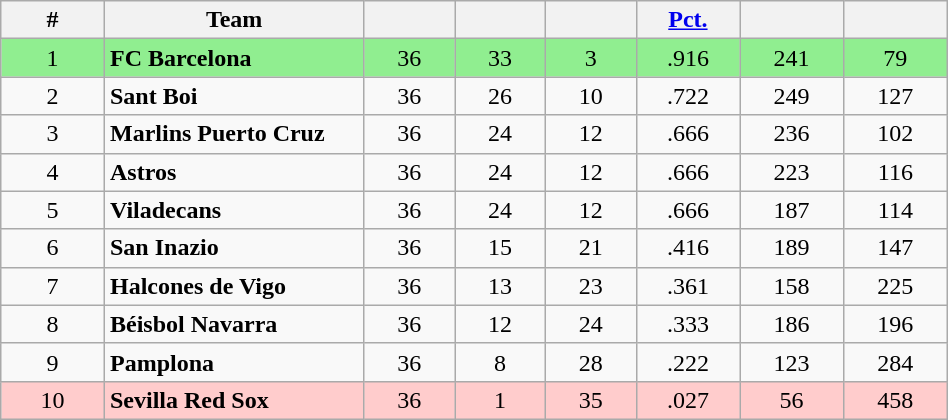<table class="wikitable" width="50%" style="text-align:center;">
<tr>
<th width="8%">#</th>
<th width="20%">Team</th>
<th width="7%"></th>
<th width="7%"></th>
<th width="7%"></th>
<th width="8%"><a href='#'>Pct.</a></th>
<th width="8%"></th>
<th width="8%"></th>
</tr>
<tr style="background: #90EE90;">
<td>1</td>
<td align=left><strong>FC Barcelona</strong></td>
<td>36</td>
<td>33</td>
<td>3</td>
<td>.916</td>
<td>241</td>
<td>79</td>
</tr>
<tr>
<td>2</td>
<td align=left><strong>Sant Boi</strong></td>
<td>36</td>
<td>26</td>
<td>10</td>
<td>.722</td>
<td>249</td>
<td>127</td>
</tr>
<tr>
<td>3</td>
<td align=left><strong>Marlins Puerto Cruz</strong></td>
<td>36</td>
<td>24</td>
<td>12</td>
<td>.666</td>
<td>236</td>
<td>102</td>
</tr>
<tr>
<td>4</td>
<td align=left><strong>Astros</strong></td>
<td>36</td>
<td>24</td>
<td>12</td>
<td>.666</td>
<td>223</td>
<td>116</td>
</tr>
<tr>
<td>5</td>
<td align=left><strong>Viladecans</strong></td>
<td>36</td>
<td>24</td>
<td>12</td>
<td>.666</td>
<td>187</td>
<td>114</td>
</tr>
<tr>
<td>6</td>
<td align=left><strong>San Inazio</strong></td>
<td>36</td>
<td>15</td>
<td>21</td>
<td>.416</td>
<td>189</td>
<td>147</td>
</tr>
<tr>
<td>7</td>
<td align=left><strong>Halcones de Vigo</strong></td>
<td>36</td>
<td>13</td>
<td>23</td>
<td>.361</td>
<td>158</td>
<td>225</td>
</tr>
<tr>
<td>8</td>
<td align=left><strong>Béisbol Navarra</strong></td>
<td>36</td>
<td>12</td>
<td>24</td>
<td>.333</td>
<td>186</td>
<td>196</td>
</tr>
<tr>
<td>9</td>
<td align=left><strong>Pamplona</strong></td>
<td>36</td>
<td>8</td>
<td>28</td>
<td>.222</td>
<td>123</td>
<td>284</td>
</tr>
<tr style="background: #FFCCCC;">
<td>10</td>
<td align=left><strong>Sevilla Red Sox</strong></td>
<td>36</td>
<td>1</td>
<td>35</td>
<td>.027</td>
<td>56</td>
<td>458</td>
</tr>
</table>
